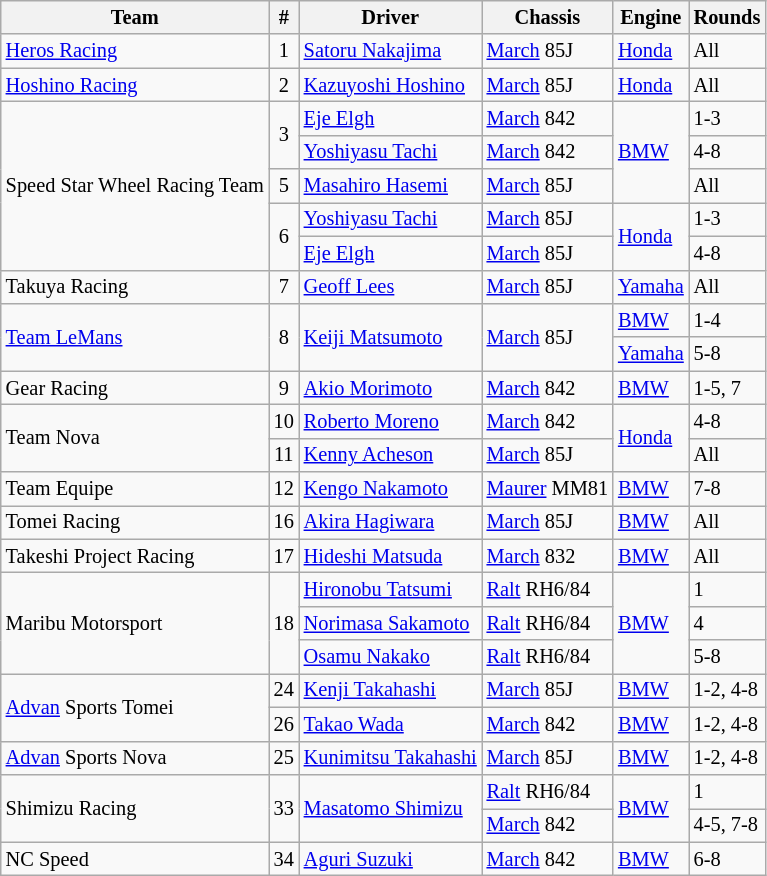<table class="wikitable" style="font-size:85%">
<tr>
<th>Team</th>
<th>#</th>
<th>Driver</th>
<th>Chassis</th>
<th>Engine</th>
<th>Rounds</th>
</tr>
<tr>
<td><a href='#'>Heros Racing</a></td>
<td align="center">1</td>
<td> <a href='#'>Satoru Nakajima</a></td>
<td><a href='#'>March</a> 85J</td>
<td><a href='#'>Honda</a></td>
<td>All</td>
</tr>
<tr>
<td><a href='#'>Hoshino Racing</a></td>
<td align="center">2</td>
<td> <a href='#'>Kazuyoshi Hoshino</a></td>
<td><a href='#'>March</a> 85J</td>
<td><a href='#'>Honda</a></td>
<td>All</td>
</tr>
<tr>
<td rowspan="5">Speed Star Wheel Racing Team</td>
<td rowspan="2" align="center">3</td>
<td> <a href='#'>Eje Elgh</a></td>
<td><a href='#'>March</a> 842</td>
<td rowspan="3"><a href='#'>BMW</a></td>
<td>1-3</td>
</tr>
<tr>
<td> <a href='#'>Yoshiyasu Tachi</a></td>
<td><a href='#'>March</a> 842</td>
<td>4-8</td>
</tr>
<tr>
<td align="center">5</td>
<td> <a href='#'>Masahiro Hasemi</a></td>
<td><a href='#'>March</a> 85J</td>
<td>All</td>
</tr>
<tr>
<td rowspan="2" align="center">6</td>
<td> <a href='#'>Yoshiyasu Tachi</a></td>
<td><a href='#'>March</a> 85J</td>
<td rowspan="2"><a href='#'>Honda</a></td>
<td>1-3</td>
</tr>
<tr>
<td> <a href='#'>Eje Elgh</a></td>
<td><a href='#'>March</a> 85J</td>
<td>4-8</td>
</tr>
<tr>
<td>Takuya Racing</td>
<td align="center">7</td>
<td> <a href='#'>Geoff Lees</a></td>
<td><a href='#'>March</a> 85J</td>
<td><a href='#'>Yamaha</a></td>
<td>All</td>
</tr>
<tr>
<td rowspan="2"><a href='#'>Team LeMans</a></td>
<td rowspan="2" align="center">8</td>
<td rowspan="2"> <a href='#'>Keiji Matsumoto</a></td>
<td rowspan="2"><a href='#'>March</a> 85J</td>
<td><a href='#'>BMW</a></td>
<td>1-4</td>
</tr>
<tr>
<td><a href='#'>Yamaha</a></td>
<td>5-8</td>
</tr>
<tr>
<td>Gear Racing</td>
<td align="center">9</td>
<td> <a href='#'>Akio Morimoto</a></td>
<td><a href='#'>March</a> 842</td>
<td><a href='#'>BMW</a></td>
<td>1-5, 7</td>
</tr>
<tr>
<td rowspan="2">Team Nova</td>
<td align="center">10</td>
<td> <a href='#'>Roberto Moreno</a></td>
<td><a href='#'>March</a> 842</td>
<td rowspan="2"><a href='#'>Honda</a></td>
<td>4-8</td>
</tr>
<tr>
<td align="center">11</td>
<td> <a href='#'>Kenny Acheson</a></td>
<td><a href='#'>March</a> 85J</td>
<td>All</td>
</tr>
<tr>
<td>Team Equipe</td>
<td align="center">12</td>
<td> <a href='#'>Kengo Nakamoto</a></td>
<td><a href='#'>Maurer</a> MM81</td>
<td><a href='#'>BMW</a></td>
<td>7-8</td>
</tr>
<tr>
<td>Tomei Racing</td>
<td align="center">16</td>
<td> <a href='#'>Akira Hagiwara</a></td>
<td><a href='#'>March</a> 85J</td>
<td><a href='#'>BMW</a></td>
<td>All</td>
</tr>
<tr>
<td>Takeshi Project Racing</td>
<td align="center">17</td>
<td> <a href='#'>Hideshi Matsuda</a></td>
<td><a href='#'>March</a> 832</td>
<td><a href='#'>BMW</a></td>
<td>All</td>
</tr>
<tr>
<td rowspan="3">Maribu Motorsport</td>
<td rowspan="3" align="center">18</td>
<td> <a href='#'>Hironobu Tatsumi</a></td>
<td><a href='#'>Ralt</a> RH6/84</td>
<td rowspan="3"><a href='#'>BMW</a></td>
<td>1</td>
</tr>
<tr>
<td> <a href='#'>Norimasa Sakamoto</a></td>
<td><a href='#'>Ralt</a> RH6/84</td>
<td>4</td>
</tr>
<tr>
<td> <a href='#'>Osamu Nakako</a></td>
<td><a href='#'>Ralt</a> RH6/84</td>
<td>5-8</td>
</tr>
<tr>
<td rowspan="2"><a href='#'>Advan</a> Sports Tomei</td>
<td align="center">24</td>
<td> <a href='#'>Kenji Takahashi</a></td>
<td><a href='#'>March</a> 85J</td>
<td><a href='#'>BMW</a></td>
<td>1-2, 4-8</td>
</tr>
<tr>
<td align="center">26</td>
<td> <a href='#'>Takao Wada</a></td>
<td><a href='#'>March</a> 842</td>
<td><a href='#'>BMW</a></td>
<td>1-2, 4-8</td>
</tr>
<tr>
<td><a href='#'>Advan</a> Sports Nova</td>
<td align="center">25</td>
<td> <a href='#'>Kunimitsu Takahashi</a></td>
<td><a href='#'>March</a> 85J</td>
<td><a href='#'>BMW</a></td>
<td>1-2, 4-8</td>
</tr>
<tr>
<td rowspan="2">Shimizu Racing</td>
<td rowspan="2" align="center">33</td>
<td rowspan="2"> <a href='#'>Masatomo Shimizu</a></td>
<td><a href='#'>Ralt</a> RH6/84</td>
<td rowspan="2"><a href='#'>BMW</a></td>
<td>1</td>
</tr>
<tr>
<td><a href='#'>March</a> 842</td>
<td>4-5, 7-8</td>
</tr>
<tr>
<td>NC Speed</td>
<td align="center">34</td>
<td> <a href='#'>Aguri Suzuki</a></td>
<td><a href='#'>March</a> 842</td>
<td><a href='#'>BMW</a></td>
<td>6-8</td>
</tr>
</table>
